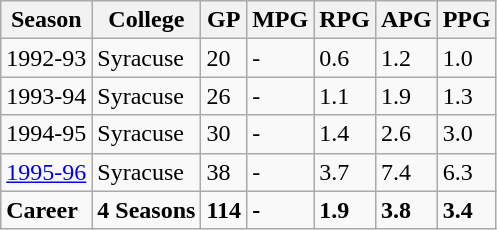<table class="wikitable">
<tr>
<th>Season</th>
<th>College</th>
<th>GP</th>
<th>MPG</th>
<th>RPG</th>
<th>APG</th>
<th>PPG</th>
</tr>
<tr>
<td>1992-93</td>
<td>Syracuse</td>
<td>20</td>
<td>-</td>
<td>0.6</td>
<td>1.2</td>
<td>1.0</td>
</tr>
<tr>
<td>1993-94</td>
<td>Syracuse</td>
<td>26</td>
<td>-</td>
<td>1.1</td>
<td>1.9</td>
<td>1.3</td>
</tr>
<tr>
<td>1994-95</td>
<td>Syracuse</td>
<td>30</td>
<td>-</td>
<td>1.4</td>
<td>2.6</td>
<td>3.0</td>
</tr>
<tr>
<td><a href='#'>1995-96</a></td>
<td>Syracuse</td>
<td>38</td>
<td>-</td>
<td>3.7</td>
<td>7.4</td>
<td>6.3</td>
</tr>
<tr>
<td><strong>Career</strong></td>
<td><strong>4 Seasons</strong></td>
<td><strong>114</strong></td>
<td><strong>-</strong></td>
<td><strong>1.9</strong></td>
<td><strong>3.8</strong></td>
<td><strong>3.4</strong></td>
</tr>
</table>
